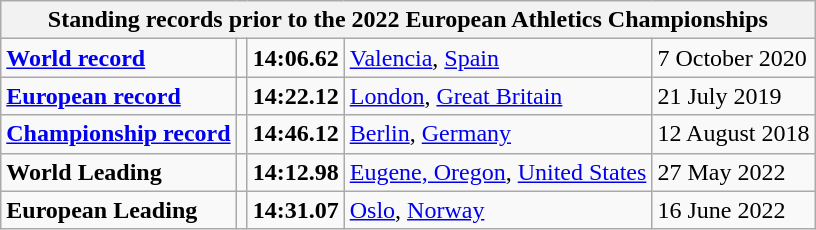<table class="wikitable">
<tr>
<th colspan="5">Standing records prior to the 2022 European Athletics Championships</th>
</tr>
<tr>
<td><strong><a href='#'>World record</a></strong></td>
<td></td>
<td><strong>14:06.62</strong></td>
<td><a href='#'>Valencia</a>, <a href='#'>Spain</a></td>
<td>7 October 2020</td>
</tr>
<tr>
<td><strong><a href='#'>European record</a></strong></td>
<td></td>
<td><strong>14:22.12</strong></td>
<td><a href='#'>London</a>, <a href='#'>Great Britain</a></td>
<td>21 July 2019</td>
</tr>
<tr>
<td><strong><a href='#'>Championship record</a></strong></td>
<td></td>
<td><strong>14:46.12</strong></td>
<td><a href='#'>Berlin</a>, <a href='#'>Germany</a></td>
<td>12 August 2018</td>
</tr>
<tr>
<td><strong>World Leading</strong></td>
<td></td>
<td><strong> 14:12.98 </strong></td>
<td><a href='#'>Eugene, Oregon</a>, <a href='#'>United States</a></td>
<td>27 May 2022</td>
</tr>
<tr>
<td><strong>European Leading</strong></td>
<td></td>
<td><strong> 14:31.07 </strong></td>
<td><a href='#'>Oslo</a>, <a href='#'>Norway</a></td>
<td>16 June 2022</td>
</tr>
</table>
